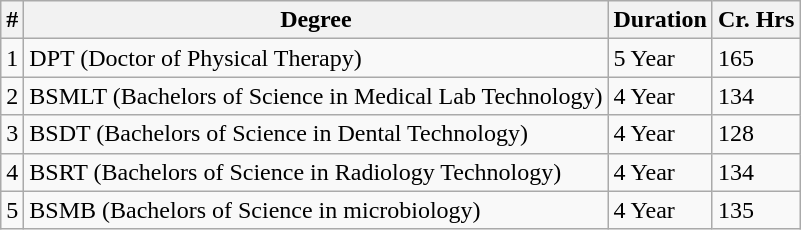<table class="wikitable">
<tr>
<th>#</th>
<th>Degree</th>
<th>Duration</th>
<th>Cr. Hrs</th>
</tr>
<tr>
<td>1</td>
<td>DPT (Doctor of Physical Therapy)</td>
<td>5 Year</td>
<td>165</td>
</tr>
<tr>
<td>2</td>
<td>BSMLT (Bachelors of Science in Medical Lab Technology)</td>
<td>4 Year</td>
<td>134</td>
</tr>
<tr>
<td>3</td>
<td>BSDT (Bachelors of Science in Dental Technology)</td>
<td>4 Year</td>
<td>128</td>
</tr>
<tr>
<td>4</td>
<td>BSRT (Bachelors of Science in Radiology Technology)</td>
<td>4 Year</td>
<td>134</td>
</tr>
<tr>
<td>5</td>
<td>BSMB (Bachelors of Science in microbiology)</td>
<td>4 Year</td>
<td>135</td>
</tr>
</table>
